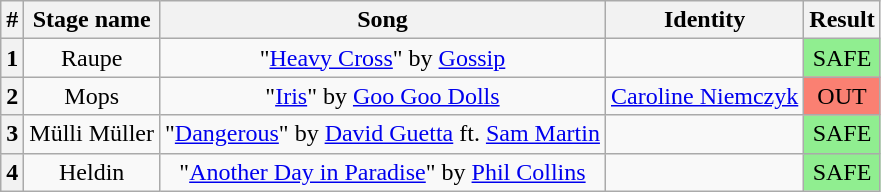<table class="wikitable plainrowheaders" style="text-align: center;">
<tr>
<th>#</th>
<th>Stage name</th>
<th>Song</th>
<th>Identity</th>
<th>Result</th>
</tr>
<tr>
<th>1</th>
<td>Raupe</td>
<td>"<a href='#'>Heavy Cross</a>" by <a href='#'>Gossip</a></td>
<td></td>
<td bgcolor=lightgreen>SAFE</td>
</tr>
<tr>
<th>2</th>
<td>Mops</td>
<td>"<a href='#'>Iris</a>" by <a href='#'>Goo Goo Dolls</a></td>
<td><a href='#'>Caroline Niemczyk</a></td>
<td bgcolor=salmon>OUT</td>
</tr>
<tr>
<th>3</th>
<td>Mülli Müller</td>
<td>"<a href='#'>Dangerous</a>" by <a href='#'>David Guetta</a> ft. <a href='#'>Sam Martin</a></td>
<td></td>
<td bgcolor=lightgreen>SAFE</td>
</tr>
<tr>
<th>4</th>
<td>Heldin</td>
<td>"<a href='#'>Another Day in Paradise</a>" by <a href='#'>Phil Collins</a></td>
<td></td>
<td bgcolor=lightgreen>SAFE</td>
</tr>
</table>
